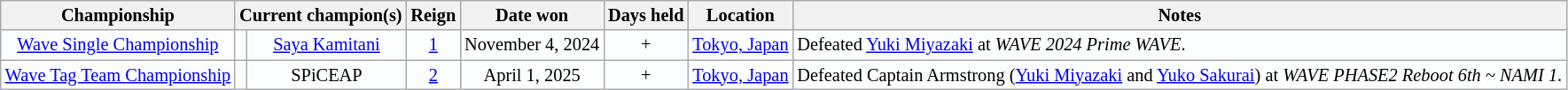<table class="wikitable" style="text-align:center; background:#fcfdff; font-size:85%;">
<tr>
<th>Championship</th>
<th colspan="2">Current champion(s)</th>
<th>Reign</th>
<th>Date won</th>
<th>Days held</th>
<th>Location</th>
<th>Notes</th>
</tr>
<tr>
<td><a href='#'>Wave Single Championship</a></td>
<td></td>
<td><a href='#'>Saya Kamitani</a></td>
<td><a href='#'>1</a></td>
<td>November 4, 2024</td>
<td>+</td>
<td><a href='#'>Tokyo, Japan</a></td>
<td align=left>Defeated <a href='#'>Yuki Miyazaki</a> at <em>WAVE 2024 Prime WAVE</em>.</td>
</tr>
<tr>
<td><a href='#'>Wave Tag Team Championship</a></td>
<td></td>
<td>SPiCEAP<br></td>
<td><a href='#'>2<br></a></td>
<td>April 1, 2025</td>
<td>+</td>
<td><a href='#'>Tokyo, Japan</a></td>
<td align=left>Defeated Captain Armstrong (<a href='#'>Yuki Miyazaki</a> and <a href='#'>Yuko Sakurai</a>) at <em>WAVE PHASE2 Reboot 6th ~ NAMI 1</em>.</td>
</tr>
</table>
